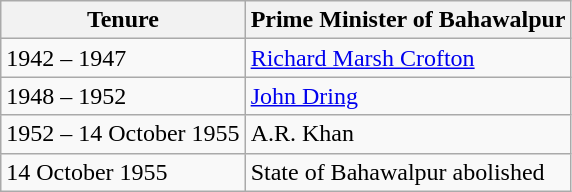<table class="wikitable">
<tr>
<th>Tenure</th>
<th>Prime Minister of Bahawalpur</th>
</tr>
<tr>
<td>1942 – 1947</td>
<td><a href='#'>Richard Marsh Crofton</a></td>
</tr>
<tr>
<td>1948 – 1952</td>
<td><a href='#'>John Dring</a></td>
</tr>
<tr>
<td>1952 – 14 October 1955</td>
<td>A.R. Khan</td>
</tr>
<tr>
<td>14 October 1955</td>
<td>State of Bahawalpur abolished</td>
</tr>
</table>
